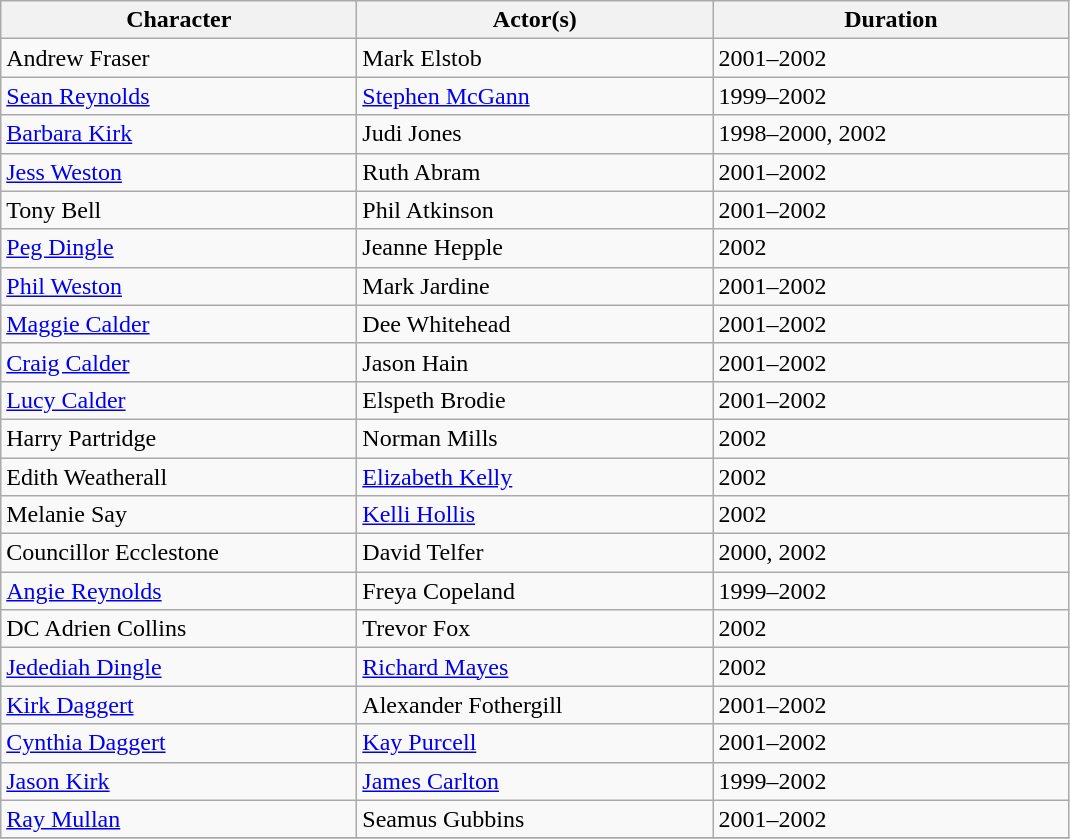<table class="wikitable">
<tr>
<th scope="col" width="230">Character</th>
<th scope="col" width="230">Actor(s)</th>
<th scope="col" width="230">Duration</th>
</tr>
<tr>
<td>Andrew Fraser</td>
<td>Mark Elstob</td>
<td>2001–2002</td>
</tr>
<tr>
<td><a href='#'>Sean Reynolds</a></td>
<td><a href='#'>Stephen McGann</a></td>
<td>1999–2002</td>
</tr>
<tr>
<td><a href='#'>Barbara Kirk</a></td>
<td>Judi Jones</td>
<td>1998–2000, 2002</td>
</tr>
<tr>
<td><a href='#'>Jess Weston</a></td>
<td>Ruth Abram</td>
<td>2001–2002</td>
</tr>
<tr>
<td>Tony Bell</td>
<td>Phil Atkinson</td>
<td>2001–2002</td>
</tr>
<tr>
<td><a href='#'>Peg Dingle</a></td>
<td>Jeanne Hepple</td>
<td>2002</td>
</tr>
<tr>
<td><a href='#'>Phil Weston</a></td>
<td>Mark Jardine</td>
<td>2001–2002</td>
</tr>
<tr>
<td><a href='#'>Maggie Calder</a></td>
<td>Dee Whitehead</td>
<td>2001–2002</td>
</tr>
<tr>
<td><a href='#'>Craig Calder</a></td>
<td>Jason Hain</td>
<td>2001–2002</td>
</tr>
<tr>
<td><a href='#'>Lucy Calder</a></td>
<td>Elspeth Brodie</td>
<td>2001–2002</td>
</tr>
<tr>
<td>Harry Partridge</td>
<td>Norman Mills</td>
<td>2002</td>
</tr>
<tr>
<td>Edith Weatherall</td>
<td><a href='#'>Elizabeth Kelly</a></td>
<td>2002</td>
</tr>
<tr>
<td>Melanie Say</td>
<td><a href='#'>Kelli Hollis</a></td>
<td>2002</td>
</tr>
<tr>
<td>Councillor Ecclestone</td>
<td>David Telfer</td>
<td>2000, 2002</td>
</tr>
<tr>
<td><a href='#'>Angie Reynolds</a></td>
<td>Freya Copeland</td>
<td>1999–2002</td>
</tr>
<tr>
<td>DC Adrien Collins</td>
<td>Trevor Fox</td>
<td>2002</td>
</tr>
<tr>
<td><a href='#'>Jedediah Dingle</a></td>
<td><a href='#'>Richard Mayes</a></td>
<td>2002</td>
</tr>
<tr>
<td><a href='#'>Kirk Daggert</a></td>
<td>Alexander Fothergill</td>
<td>2001–2002</td>
</tr>
<tr>
<td><a href='#'>Cynthia Daggert</a></td>
<td><a href='#'>Kay Purcell</a></td>
<td>2001–2002</td>
</tr>
<tr>
<td><a href='#'>Jason Kirk</a></td>
<td><a href='#'>James Carlton</a></td>
<td>1999–2002</td>
</tr>
<tr>
<td><a href='#'>Ray Mullan</a></td>
<td>Seamus Gubbins</td>
<td>2001–2002</td>
</tr>
<tr>
</tr>
</table>
